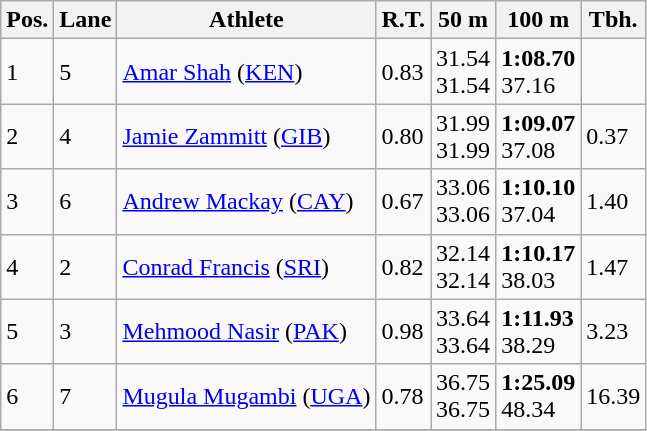<table class="wikitable">
<tr>
<th>Pos.</th>
<th>Lane</th>
<th>Athlete</th>
<th>R.T.</th>
<th>50 m</th>
<th>100 m</th>
<th>Tbh.</th>
</tr>
<tr>
<td>1</td>
<td>5</td>
<td> <a href='#'>Amar Shah</a> (<a href='#'>KEN</a>)</td>
<td>0.83</td>
<td>31.54<br>31.54</td>
<td><strong>1:08.70</strong><br>37.16</td>
<td> </td>
</tr>
<tr>
<td>2</td>
<td>4</td>
<td> <a href='#'>Jamie Zammitt</a> (<a href='#'>GIB</a>)</td>
<td>0.80</td>
<td>31.99<br>31.99</td>
<td><strong>1:09.07</strong><br>37.08</td>
<td>0.37</td>
</tr>
<tr>
<td>3</td>
<td>6</td>
<td> <a href='#'>Andrew Mackay</a> (<a href='#'>CAY</a>)</td>
<td>0.67</td>
<td>33.06<br>33.06</td>
<td><strong>1:10.10</strong><br>37.04</td>
<td>1.40</td>
</tr>
<tr>
<td>4</td>
<td>2</td>
<td> <a href='#'>Conrad Francis</a> (<a href='#'>SRI</a>)</td>
<td>0.82</td>
<td>32.14<br>32.14</td>
<td><strong>1:10.17</strong><br>38.03</td>
<td>1.47</td>
</tr>
<tr>
<td>5</td>
<td>3</td>
<td> <a href='#'>Mehmood Nasir</a> (<a href='#'>PAK</a>)</td>
<td>0.98</td>
<td>33.64<br>33.64</td>
<td><strong>1:11.93</strong><br>38.29</td>
<td>3.23</td>
</tr>
<tr>
<td>6</td>
<td>7</td>
<td> <a href='#'>Mugula Mugambi</a> (<a href='#'>UGA</a>)</td>
<td>0.78</td>
<td>36.75<br>36.75</td>
<td><strong>1:25.09</strong><br>48.34</td>
<td>16.39</td>
</tr>
<tr>
</tr>
</table>
